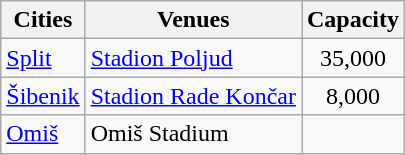<table class="wikitable">
<tr>
<th>Cities</th>
<th>Venues</th>
<th>Capacity</th>
</tr>
<tr>
<td rowspan=1><a href='#'>Split</a></td>
<td><a href='#'>Stadion Poljud</a></td>
<td align="center">35,000</td>
</tr>
<tr>
<td rowspan=1><a href='#'>Šibenik</a></td>
<td><a href='#'>Stadion Rade Končar</a></td>
<td align="center">8,000</td>
</tr>
<tr>
<td rowspan=1><a href='#'>Omiš</a></td>
<td>Omiš Stadium</td>
<td align="center"></td>
</tr>
</table>
